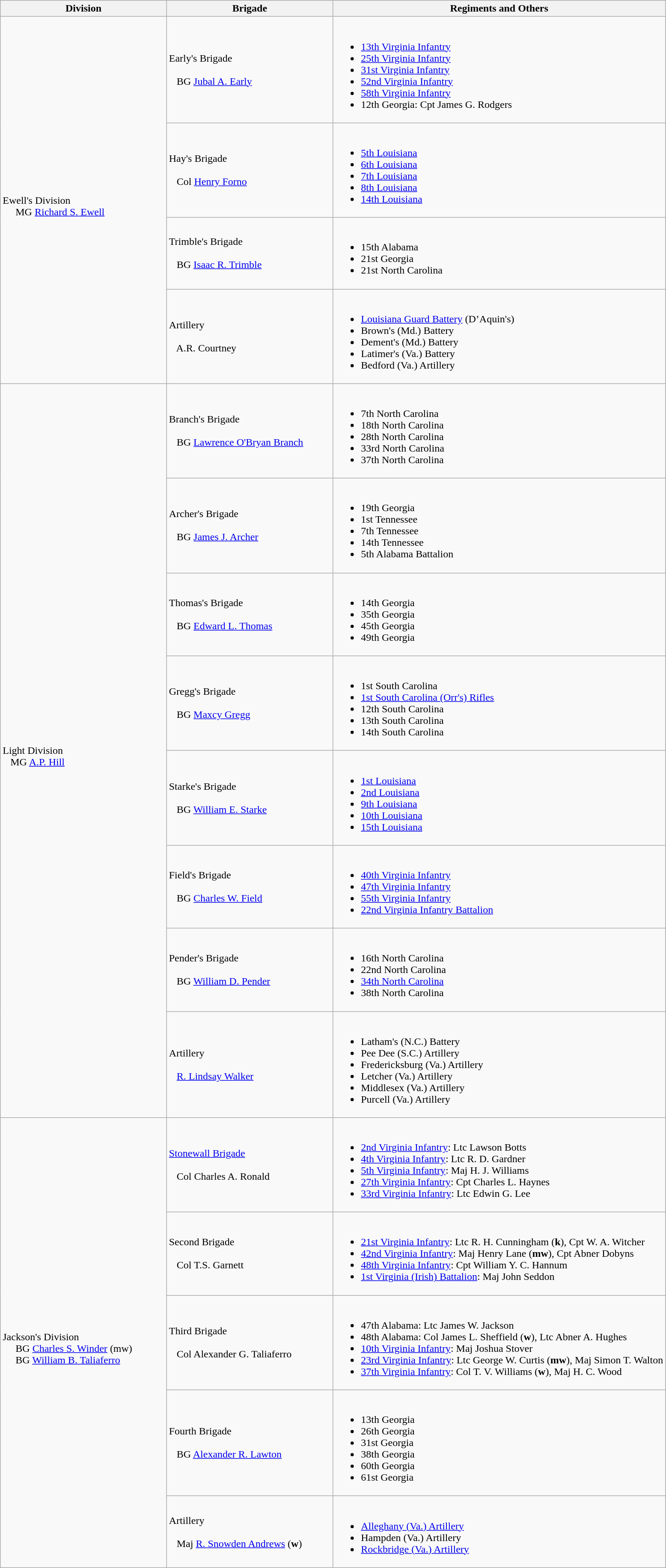<table class="wikitable">
<tr>
<th width=25%>Division</th>
<th width=25%>Brigade</th>
<th>Regiments and Others</th>
</tr>
<tr>
<td rowspan=4><br>Ewell's Division
<br>    
MG <a href='#'>Richard S. Ewell</a></td>
<td>Early's Brigade<br><br>  
BG <a href='#'>Jubal A. Early</a></td>
<td><br><ul><li><a href='#'>13th Virginia Infantry</a></li><li><a href='#'>25th Virginia Infantry</a></li><li><a href='#'>31st Virginia Infantry</a></li><li><a href='#'>52nd Virginia Infantry</a></li><li><a href='#'>58th Virginia Infantry</a></li><li>12th Georgia: Cpt James G. Rodgers</li></ul></td>
</tr>
<tr>
<td>Hay's Brigade<br><br>  
Col <a href='#'>Henry Forno</a></td>
<td><br><ul><li><a href='#'>5th Louisiana</a></li><li><a href='#'>6th Louisiana</a></li><li><a href='#'>7th Louisiana</a></li><li><a href='#'>8th Louisiana</a></li><li><a href='#'>14th Louisiana</a></li></ul></td>
</tr>
<tr>
<td>Trimble's Brigade<br><br>  
BG <a href='#'>Isaac R. Trimble</a></td>
<td><br><ul><li>15th Alabama</li><li>21st Georgia</li><li>21st North Carolina</li></ul></td>
</tr>
<tr>
<td>Artillery<br><br>  
A.R. Courtney</td>
<td><br><ul><li><a href='#'>Louisiana Guard Battery</a> (D’Aquin's)</li><li>Brown's (Md.) Battery</li><li>Dement's (Md.) Battery</li><li>Latimer's (Va.) Battery</li><li>Bedford (Va.) Artillery</li></ul></td>
</tr>
<tr>
<td rowspan=8><br>Light Division
<br>  
MG <a href='#'>A.P. Hill</a></td>
<td>Branch's Brigade<br><br>  
BG <a href='#'>Lawrence O'Bryan Branch</a></td>
<td><br><ul><li>7th North Carolina</li><li>18th North Carolina</li><li>28th North Carolina</li><li>33rd North Carolina</li><li>37th North Carolina</li></ul></td>
</tr>
<tr>
<td>Archer's Brigade<br><br>  
BG <a href='#'>James J. Archer</a></td>
<td><br><ul><li>19th Georgia</li><li>1st Tennessee</li><li>7th Tennessee</li><li>14th Tennessee</li><li>5th Alabama Battalion</li></ul></td>
</tr>
<tr>
<td>Thomas's Brigade<br><br>  
BG <a href='#'>Edward L. Thomas</a></td>
<td><br><ul><li>14th Georgia</li><li>35th Georgia</li><li>45th Georgia</li><li>49th Georgia</li></ul></td>
</tr>
<tr>
<td>Gregg's Brigade<br><br>  
BG <a href='#'>Maxcy Gregg</a></td>
<td><br><ul><li>1st South Carolina</li><li><a href='#'>1st South Carolina (Orr's) Rifles</a></li><li>12th South Carolina</li><li>13th South Carolina</li><li>14th South Carolina</li></ul></td>
</tr>
<tr>
<td>Starke's Brigade<br><br>  
BG <a href='#'>William E. Starke</a></td>
<td><br><ul><li><a href='#'>1st Louisiana</a></li><li><a href='#'>2nd Louisiana</a></li><li><a href='#'>9th Louisiana</a></li><li><a href='#'>10th Louisiana</a></li><li><a href='#'>15th Louisiana</a></li></ul></td>
</tr>
<tr>
<td>Field's Brigade<br><br>  
BG <a href='#'>Charles W. Field</a></td>
<td><br><ul><li><a href='#'>40th Virginia Infantry</a></li><li><a href='#'>47th Virginia Infantry</a></li><li><a href='#'>55th Virginia Infantry</a></li><li><a href='#'>22nd Virginia Infantry Battalion</a></li></ul></td>
</tr>
<tr>
<td>Pender's Brigade<br><br>  
BG <a href='#'>William D. Pender</a></td>
<td><br><ul><li>16th North Carolina</li><li>22nd North Carolina</li><li><a href='#'>34th North Carolina</a></li><li>38th North Carolina</li></ul></td>
</tr>
<tr>
<td>Artillery<br><br>  
<a href='#'>R. Lindsay Walker</a></td>
<td><br><ul><li>Latham's (N.C.) Battery</li><li>Pee Dee (S.C.) Artillery</li><li>Fredericksburg (Va.) Artillery</li><li>Letcher (Va.) Artillery</li><li>Middlesex (Va.) Artillery</li><li>Purcell (Va.) Artillery</li></ul></td>
</tr>
<tr>
<td rowspan=5><br>Jackson's Division
<br>    
BG <a href='#'>Charles S. Winder</a> (mw)
<br>    
BG <a href='#'>William B. Taliaferro</a></td>
<td><a href='#'>Stonewall Brigade</a><br><br>  
Col Charles A. Ronald</td>
<td><br><ul><li><a href='#'>2nd Virginia Infantry</a>: Ltc Lawson Botts</li><li><a href='#'>4th Virginia Infantry</a>: Ltc R. D. Gardner</li><li><a href='#'>5th Virginia Infantry</a>: Maj H. J. Williams</li><li><a href='#'>27th Virginia Infantry</a>: Cpt Charles L. Haynes</li><li><a href='#'>33rd Virginia Infantry</a>: Ltc Edwin G. Lee</li></ul></td>
</tr>
<tr>
<td>Second Brigade<br><br>  
Col T.S. Garnett</td>
<td><br><ul><li><a href='#'>21st Virginia Infantry</a>: Ltc R. H. Cunningham (<strong>k</strong>), Cpt W. A. Witcher</li><li><a href='#'>42nd Virginia Infantry</a>: Maj Henry Lane (<strong>mw</strong>), Cpt Abner Dobyns</li><li><a href='#'>48th Virginia Infantry</a>: Cpt William Y. C. Hannum</li><li><a href='#'>1st Virginia (Irish) Battalion</a>: Maj John Seddon</li></ul></td>
</tr>
<tr>
<td>Third Brigade<br><br>  
Col Alexander G. Taliaferro</td>
<td><br><ul><li>47th Alabama: Ltc James W. Jackson</li><li>48th Alabama: Col James L. Sheffield (<strong>w</strong>), Ltc Abner A. Hughes</li><li><a href='#'>10th Virginia Infantry</a>: Maj Joshua Stover</li><li><a href='#'>23rd Virginia Infantry</a>: Ltc George W. Curtis (<strong>mw</strong>), Maj Simon T. Walton</li><li><a href='#'>37th Virginia Infantry</a>: Col T. V. Williams (<strong>w</strong>), Maj H. C. Wood</li></ul></td>
</tr>
<tr>
<td>Fourth Brigade<br><br>  
BG <a href='#'>Alexander R. Lawton</a></td>
<td><br><ul><li>13th Georgia</li><li>26th Georgia</li><li>31st Georgia</li><li>38th Georgia</li><li>60th Georgia</li><li>61st Georgia</li></ul></td>
</tr>
<tr>
<td>Artillery<br><br>  
Maj <a href='#'>R. Snowden Andrews</a> (<strong>w</strong>)</td>
<td><br><ul><li><a href='#'>Alleghany (Va.) Artillery</a></li><li>Hampden (Va.) Artillery</li><li><a href='#'>Rockbridge (Va.) Artillery</a></li></ul></td>
</tr>
</table>
